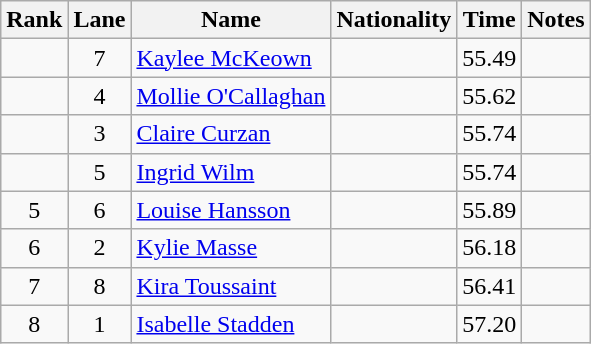<table class="wikitable sortable" style="text-align:center">
<tr>
<th>Rank</th>
<th>Lane</th>
<th>Name</th>
<th>Nationality</th>
<th>Time</th>
<th>Notes</th>
</tr>
<tr>
<td></td>
<td>7</td>
<td align=left><a href='#'>Kaylee McKeown</a></td>
<td align=left></td>
<td>55.49</td>
<td></td>
</tr>
<tr>
<td></td>
<td>4</td>
<td align=left><a href='#'>Mollie O'Callaghan</a></td>
<td align=left></td>
<td>55.62</td>
<td></td>
</tr>
<tr>
<td></td>
<td>3</td>
<td align=left><a href='#'>Claire Curzan</a></td>
<td align=left></td>
<td>55.74</td>
<td></td>
</tr>
<tr>
<td></td>
<td>5</td>
<td align=left><a href='#'>Ingrid Wilm</a></td>
<td align=left></td>
<td>55.74</td>
<td></td>
</tr>
<tr>
<td>5</td>
<td>6</td>
<td align=left><a href='#'>Louise Hansson</a></td>
<td align=left></td>
<td>55.89</td>
<td></td>
</tr>
<tr>
<td>6</td>
<td>2</td>
<td align=left><a href='#'>Kylie Masse</a></td>
<td align=left></td>
<td>56.18</td>
<td></td>
</tr>
<tr>
<td>7</td>
<td>8</td>
<td align=left><a href='#'>Kira Toussaint</a></td>
<td align=left></td>
<td>56.41</td>
<td></td>
</tr>
<tr>
<td>8</td>
<td>1</td>
<td align=left><a href='#'>Isabelle Stadden</a></td>
<td align=left></td>
<td>57.20</td>
<td></td>
</tr>
</table>
